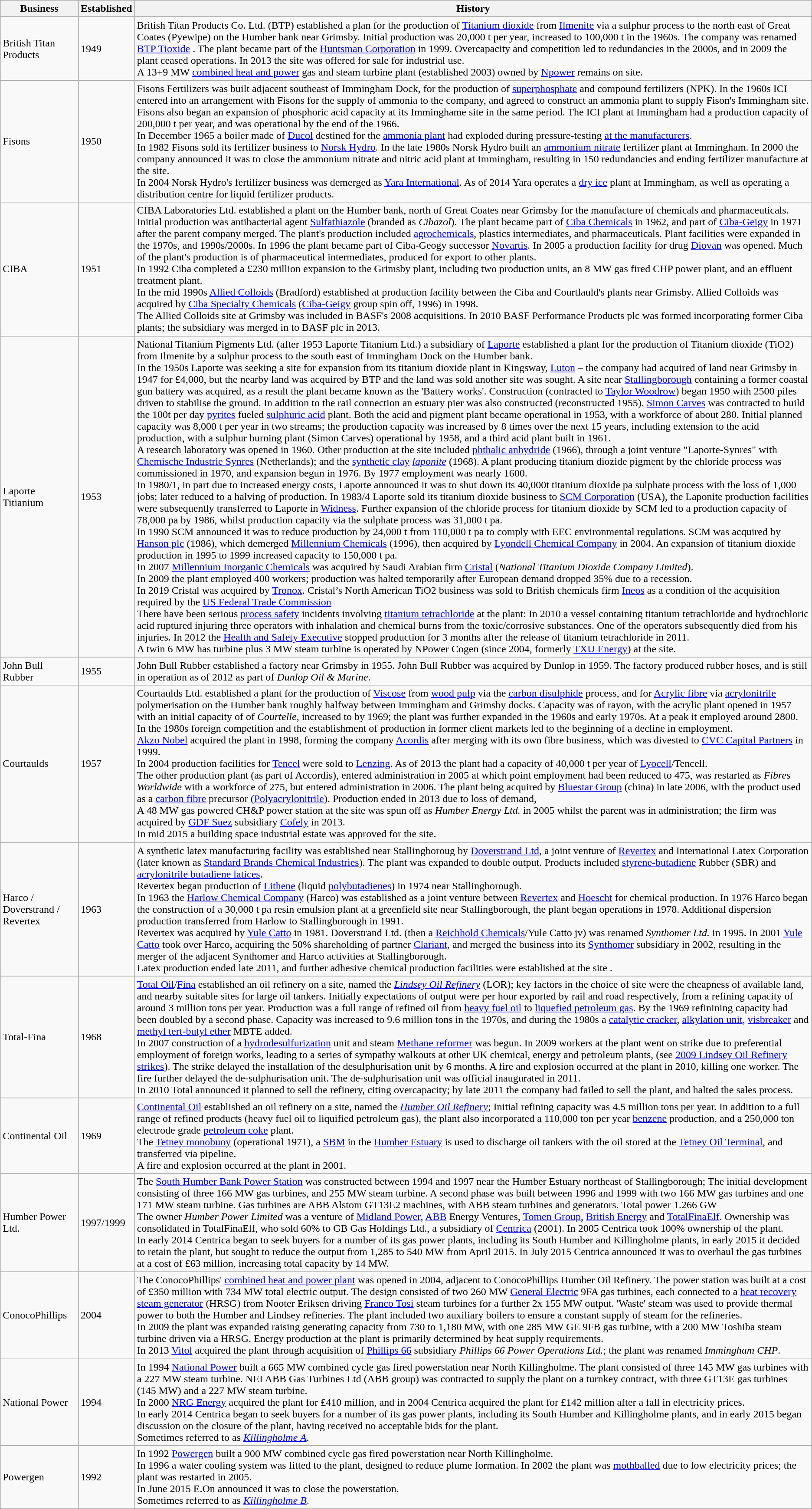<table class="wikitable">
<tr>
<th>Business</th>
<th>Established</th>
<th>History</th>
</tr>
<tr>
<td>British Titan Products</td>
<td>1949</td>
<td>British Titan Products Co. Ltd. (BTP) established a plan for the production of <a href='#'>Titanium dioxide</a> from <a href='#'>Ilmenite</a> via a sulphur process to the north east of Great Coates (Pyewipe) on the Humber bank near Grimsby. Initial production was 20,000 t per year, increased to 100,000 t in the 1960s. The company was renamed <a href='#'>BTP Tioxide</a> . The plant became part of the <a href='#'>Huntsman Corporation</a> in 1999. Overcapacity and competition led to redundancies in the 2000s, and in 2009 the plant ceased operations. In 2013 the  site was offered for sale for industrial use.<br>A 13+9 MW <a href='#'>combined heat and power</a> gas and steam turbine  plant (established 2003) owned by <a href='#'>Npower</a> remains on site.</td>
</tr>
<tr id=Fisons1>
<td>Fisons</td>
<td>1950</td>
<td>Fisons Fertilizers was built adjacent southeast of Immingham Dock, for the production of <a href='#'>superphosphate</a> and compound fertilizers (NPK). In the 1960s ICI entered into an arrangement with Fisons for the supply of ammonia to the company, and agreed to construct an ammonia plant to supply Fison's Immingham site. Fisons also began an expansion of phosphoric acid capacity at its Imminghame site in the same period. The ICI plant at Immingham had a production capacity of 200,000 t per year, and was operational by the end of the 1966.<br> In December 1965 a boiler made of <a href='#'>Ducol</a> destined for the <a href='#'>ammonia plant</a> had exploded during pressure-testing <a href='#'>at the manufacturers</a>.<br>In 1982 Fisons sold its fertilizer business to <a href='#'>Norsk Hydro</a>. In the late 1980s Norsk Hydro built an <a href='#'>ammonium nitrate</a> fertilizer plant at Immingham. In 2000 the company announced it was to close the ammonium nitrate and nitric acid plant at Immingham, resulting in 150 redundancies and ending fertilizer manufacture at the site.<br>In 2004 Norsk Hydro's fertilizer business was demerged as <a href='#'>Yara International</a>. As of 2014 Yara operates a <a href='#'>dry ice</a> plant at Immingham, as well as operating a distribution centre for liquid fertilizer products.</td>
</tr>
<tr>
<td>CIBA</td>
<td>1951</td>
<td>CIBA Laboratories Ltd. established a plant on the Humber bank, north of Great Coates near Grimsby for the manufacture of chemicals and pharmaceuticals. Initial production was antibacterial agent <a href='#'>Sulfathiazole</a> (branded as <em>Cibazol</em>). The plant became part of <a href='#'>Ciba Chemicals</a> in 1962, and part of <a href='#'>Ciba-Geigy</a> in 1971 after the parent company merged. The plant's production included <a href='#'>agrochemicals</a>, plastics intermediates, and pharmaceuticals. Plant facilities were expanded in the 1970s, and 1990s/2000s. In 1996 the plant became part of Ciba-Geogy successor <a href='#'>Novartis</a>. In 2005 a production facility for drug <a href='#'>Diovan</a> was opened. Much of the plant's production is of pharmaceutical intermediates, produced for export to other plants.<br>In 1992 Ciba completed a £230 million expansion to the Grimsby plant, including two production units, an 8 MW gas fired CHP power plant, and an effluent treatment plant.<br>In the mid 1990s <a href='#'>Allied Colloids</a> (Bradford) established at production facility between the Ciba and Courtlauld's plants near Grimsby. Allied Colloids was acquired by <a href='#'>Ciba Specialty Chemicals</a> (<a href='#'>Ciba-Geigy</a> group spin off, 1996) in 1998.<br>The Allied Colloids site at Grimsby was included in BASF's 2008 acquisitions. In 2010 BASF Performance Products plc was formed incorporating former Ciba plants; the subsidiary was merged in to BASF plc in 2013.</td>
</tr>
<tr>
<td>Laporte Titianium</td>
<td>1953</td>
<td>National Titanium Pigments Ltd. (after 1953 Laporte Titanium Ltd.) a subsidiary of <a href='#'>Laporte</a> established a plant for the production of Titanium dioxide (TiO2) from Ilmenite by a sulphur process to the south east of Immingham Dock on the Humber bank.<br>In the 1950s Laporte was seeking a site for expansion from its titanium dioxide plant in Kingsway, <a href='#'>Luton</a> – the company  had acquired  of land near Grimsby in 1947 for £4,000, but the nearby land was acquired by BTP and the land was sold another site was sought. A  site near <a href='#'>Stallingborough</a> containing a former coastal gun battery was acquired, as a result the plant became known as the 'Battery works'. Construction (contracted to <a href='#'>Taylor Woodrow</a>) began 1950 with 2500 piles driven to stabilise the ground. In addition to the rail connection an estuary pier was also constructed (reconstructed 1955). <a href='#'>Simon Carves</a> was contracted to build the 100t per day <a href='#'>pyrites</a> fueled <a href='#'>sulphuric acid</a> plant. Both the acid and pigment plant became operational in 1953, with a workforce of about 280. Initial planned capacity was 8,000 t per year in two streams; the production capacity was increased by 8 times over the next 15 years, including extension to the acid production, with a sulphur burning plant (Simon Carves) operational by 1958, and a third acid plant built in 1961.<br>A research laboratory was opened in 1960. Other production at the site included <a href='#'>phthalic anhydride</a> (1966), through a joint venture "Laporte-Synres" with <a href='#'>Chemische Industrie Synres</a> (Netherlands); and the <a href='#'>synthetic clay</a> <em><a href='#'>laponite</a></em> (1968). A plant producing titanium diozide pigment by the chloride process was commissioned in 1970, and expansion begun in 1976. By 1977 employment was nearly 1600.<br>In 1980/1, in part due to increased energy costs, Laporte announced it was to shut down its 40,000t titanium dioxide pa sulphate process  with the loss of 1,000 jobs; later reduced to a halving of production. In 1983/4 Laporte sold its titanium dioxide business to <a href='#'>SCM Corporation</a> (USA), the Laponite production facilities were subsequently transferred to Laporte in <a href='#'>Widness</a>. Further expansion of the chloride process for titanium dioxide by SCM led to a production capacity of 78,000 pa by 1986, whilst production capacity via the sulphate process was 31,000 t pa.<br>In 1990 SCM announced it was to reduce production by 24,000 t from 110,000 t pa to comply with EEC environmental regulations. SCM was acquired by <a href='#'>Hanson plc</a> (1986), which demerged <a href='#'>Millennium Chemicals</a> (1996), then acquired by <a href='#'>Lyondell Chemical Company</a> in 2004. An expansion of titanium dioxide production in 1995 to 1999 increased capacity to 150,000 t pa.<br>In 2007 <a href='#'>Millennium Inorganic Chemicals</a> was acquired by Saudi Arabian firm <a href='#'>Cristal</a> (<em>National Titanium Dioxide Company Limited</em>).<br>In 2009 the plant employed 400 workers; production was halted temporarily after European demand dropped 35% due to a recession.<br>In 2019 Cristal was acquired by <a href='#'>Tronox</a>. Cristal’s North American TiO2 business was sold to British chemicals firm <a href='#'>Ineos</a> as a condition of the acquisition required by the <a href='#'>US Federal Trade Commission</a><br>There have been serious <a href='#'>process safety</a> incidents involving <a href='#'>titanium tetrachloride</a> at the plant:
In 2010 a vessel containing titanium tetrachloride and hydrochloric acid ruptured injuring three operators with inhalation and chemical burns from the toxic/corrosive substances. One of the operators subsequently died from his injuries.
In 2012 the <a href='#'>Health and Safety Executive</a> stopped production for 3 months after the release of titanium tetrachloride in 2011.<br>A twin 6 MW has turbine plus 3 MW steam turbine is operated by NPower Cogen (since 2004, formerly <a href='#'>TXU Energy</a>) at the site.</td>
</tr>
<tr>
<td>John Bull Rubber</td>
<td>1955</td>
<td>John Bull Rubber  established a factory near Grimsby in 1955. John Bull Rubber was acquired by Dunlop in 1959. The factory produced rubber hoses, and is still in operation as of 2012 as part of <em>Dunlop Oil & Marine</em>.</td>
</tr>
<tr>
<td>Courtaulds</td>
<td>1957</td>
<td>Courtaulds Ltd. established a plant for the production of <a href='#'>Viscose</a> from <a href='#'>wood pulp</a> via the <a href='#'>carbon disulphide</a> process, and for <a href='#'>Acrylic fibre</a> via <a href='#'>acrylonitrile</a> polymerisation on the Humber bank roughly halfway between Immingham and Grimsby docks.  Capacity was  of rayon, with the acrylic plant opened in 1957 with an initial capacity of  of <em>Courtelle</em>, increased to  by 1969; the plant was further expanded in the 1960s and early 1970s. At a peak it employed around 2800. In the 1980s foreign competition and the establishment of production in former client markets led to the beginning of a decline in employment.<br><a href='#'>Akzo Nobel</a> acquired the plant in 1998, forming the company <a href='#'>Acordis</a> after merging with its own fibre business, which was divested to <a href='#'>CVC Capital Partners</a> in 1999.<br>In 2004 production facilities for <a href='#'>Tencel</a> were sold to <a href='#'>Lenzing</a>. As of 2013 the plant had a capacity of 40,000 t per year of <a href='#'>Lyocell</a>/Tencell.<br>The other production plant (as part of Accordis), entered administration in 2005 at which point employment had been reduced to 475, was restarted as <em>Fibres Worldwide</em> with a workforce of 275, but entered administration in 2006. The plant being acquired by <a href='#'>Bluestar Group</a> (china) in late 2006, with the product used as a <a href='#'>carbon fibre</a> precursor (<a href='#'>Polyacrylonitrile</a>). Production ended in 2013 due to loss of demand,<br>A 48 MW gas powered CH&P power station at the site was spun off as <em>Humber Energy Ltd.</em> in 2005 whilst the parent was in administration; the firm was acquired by <a href='#'>GDF Suez</a> subsidiary <a href='#'>Cofely</a> in 2013.<br>In mid 2015 a  building space industrial estate was approved for the site.</td>
</tr>
<tr>
<td>Harco / Doverstrand / Revertex</td>
<td>1963</td>
<td>A synthetic latex manufacturing facility was established  near Stallingboroug by <a href='#'>Doverstrand Ltd</a>, a joint venture of <a href='#'>Revertex</a> and  International Latex Corporation (later known as <a href='#'>Standard Brands Chemical Industries</a>). The plant was expanded  to double output. Products included <a href='#'>styrene-butadiene</a> Rubber (SBR) and <a href='#'>acrylonitrile butadiene latices</a>.<br>Revertex began production of <a href='#'>Lithene</a> (liquid <a href='#'>polybutadienes</a>) in 1974 near Stallingborough.<br>In 1963 the <a href='#'>Harlow Chemical Company</a> (Harco) was established as a joint venture between <a href='#'>Revertex</a> and <a href='#'>Hoescht</a> for  chemical production. In 1976 Harco began the construction of a 30,000 t pa resin emulsion plant at a greenfield site near Stallingborough, the plant began operations in 1978. Additional dispersion production transferred from Harlow to Stallingborough in 1991.<br>Revertex was acquired by <a href='#'>Yule Catto</a> in 1981. Doverstrand Ltd. (then a <a href='#'>Reichhold Chemicals</a>/Yule Catto jv) was renamed <em>Synthomer Ltd.</em> in 1995. In 2001 <a href='#'>Yule Catto</a> took over Harco, acquiring the 50% shareholding of partner <a href='#'>Clariant</a>, and merged the business into its <a href='#'>Synthomer</a> subsidiary in 2002, resulting in the merger of the adjacent Synthomer and Harco activities at Stallingborough.<br>Latex production ended late 2011, and further adhesive chemical production facilities were established at the site .</td>
</tr>
<tr>
<td>Total-Fina</td>
<td>1968</td>
<td><a href='#'>Total Oil</a>/<a href='#'>Fina</a> established an oil refinery on a  site, named the <em><a href='#'>Lindsey Oil Refinery</a></em> (LOR); key factors in the choice of site were the cheapness of available land, and nearby suitable sites for large oil tankers. Initially expectations of output were  per hour exported by rail and road respectively, from a refining capacity of around 3 million tons per year. Production was a full range of refined oil from <a href='#'>heavy fuel oil</a> to <a href='#'>liquefied petroleum gas</a>. By the 1969 refinining capacity had been doubled by a second phase. Capacity was increased to 9.6 million tons in the 1970s, and during the 1980s a <a href='#'>catalytic cracker</a>, <a href='#'>alkylation unit</a>, <a href='#'>visbreaker</a> and <a href='#'>methyl tert-butyl ether</a> MBTE added.<br>In 2007 construction of a  <a href='#'>hydrodesulfurization</a> unit and steam <a href='#'>Methane reformer</a> was begun.  In 2009 workers at the plant went on strike due to preferential employment of foreign works, leading to a series of sympathy walkouts at other UK chemical, energy and petroleum plants, (see <a href='#'>2009 Lindsey Oil Refinery strikes</a>). The strike delayed the installation of the desulphurisation unit by 6 months. A fire and explosion occurred at the plant in 2010, killing one worker. The fire further delayed the de-sulphurisation unit. The de-sulphurisation unit was official inaugurated in 2011.<br>In 2010 Total announced it planned to sell the refinery, citing overcapacity; by late 2011 the company had failed to sell the plant, and halted the sales process.</td>
</tr>
<tr>
<td>Continental Oil</td>
<td>1969</td>
<td><a href='#'>Continental Oil</a> established an oil refinery on a  site, named the <em><a href='#'>Humber Oil Refinery</a></em>; Initial refining capacity was 4.5 million tons per year. In addition to a full range of refined products (heavy fuel oil to liquified petroleum gas), the plant also incorporated a 110,000 ton per year <a href='#'>benzene</a> production, and a 250,000 ton electrode grade <a href='#'>petroleum coke</a> plant.<br>The <a href='#'>Tetney monobuoy</a> (operational 1971), a <a href='#'>SBM</a> in the <a href='#'>Humber Estuary</a> is used to discharge oil tankers with the oil stored at the <a href='#'>Tetney Oil Terminal</a>, and transferred via pipeline.<br>A fire and explosion occurred at the plant in 2001.</td>
</tr>
<tr>
<td>Humber Power Ltd.</td>
<td>1997/1999</td>
<td>The <a href='#'>South Humber Bank Power Station</a> was constructed between 1994 and 1997 near the Humber Estuary northeast of Stallingborough; The initial development consisting of three 166 MW gas turbines, and  255 MW steam turbine. A second phase was built between 1996 and 1999 with two 166 MW gas turbines and one 171 MW steam turbine. Gas turbines are ABB Alstom GT13E2 machines, with ABB steam turbines and generators. Total power 1.266 GW<br>The owner <em>Humber Power Limited</em> was a venture of <a href='#'>Midland Power</a>, <a href='#'>ABB</a> Energy Ventures, <a href='#'>Tomen Group</a>, <a href='#'>British Energy</a> and <a href='#'>TotalFinaElf</a>. Ownership was consolidated in TotalFinaElf, who sold 60% to GB Gas Holdings Ltd., a subsidiary of <a href='#'>Centrica</a> (2001). In 2005 Centrica took 100% ownership of the plant.<br>In early 2014 Centrica began to seek buyers for a number of its gas power plants, including its South Humber and Killingholme plants, in early 2015 it decided to retain the plant, but sought to reduce the output from 1,285 to 540 MW from April 2015. In July 2015 Centrica announced it was to overhaul the gas turbines at a cost of £63 million, increasing total capacity by 14 MW.</td>
</tr>
<tr>
<td>ConocoPhillips</td>
<td>2004</td>
<td>The ConocoPhillips' <a href='#'>combined heat and power plant</a> was opened in 2004, adjacent to ConocoPhillips Humber Oil Refinery. The power station was built at a cost of £350 million with 734 MW total electric output. The design consisted of two 260 MW <a href='#'>General Electric</a> 9FA gas turbines, each connected to a <a href='#'>heat recovery steam generator</a> (HRSG) from Nooter Eriksen driving <a href='#'>Franco Tosi</a> steam turbines for a further 2x 155 MW output. 'Waste' steam was used to provide thermal power to both the Humber and Lindsey refineries. The plant included two auxiliary boilers to ensure a constant supply of steam for the refineries.<br>In 2009 the plant was expanded raising generating capacity from 730 to 1,180 MW, with one 285 MW GE 9FB gas turbine, with a 200 MW Toshiba steam turbine driven via a HRSG. Energy production at the plant is primarily determined by heat supply requirements.<br>In 2013 <a href='#'>Vitol</a> acquired the plant through acquisition of <a href='#'>Phillips 66</a> subsidiary <em>Phillips 66 Power Operations Ltd.</em>; the plant was renamed <em>Immingham CHP</em>.</td>
</tr>
<tr>
<td>National Power</td>
<td>1994</td>
<td>In 1994 <a href='#'>National Power</a> built a 665 MW combined cycle gas fired powerstation near North Killingholme. The plant consisted of three 145 MW gas turbines with a 227 MW steam turbine. NEI ABB Gas Turbines Ltd (ABB group) was contracted to supply the plant on a turnkey contract, with three GT13E gas turbines (145 MW) and a 227 MW steam turbine.<br>In 2000 <a href='#'>NRG Energy</a> acquired the plant for £410 million, and in 2004 Centrica acquired the plant for £142 million after a fall in electricity prices.<br>In early 2014 Centrica began to seek buyers for a number of its gas power plants, including its South Humber and Killingholme plants, and in early 2015 began discussion on the closure of the plant, having received no acceptable bids for the plant.<br>Sometimes referred to as <em><a href='#'>Killingholme A</a></em>.</td>
</tr>
<tr>
<td>Powergen</td>
<td>1992</td>
<td>In 1992 <a href='#'>Powergen</a> built a 900 MW combined cycle gas fired powerstation near North Killingholme.<br>In 1996 a water cooling system was fitted to the plant, designed to reduce plume formation.  In 2002 the plant was <a href='#'>mothballed</a> due to low electricity prices; the plant was restarted in 2005.<br>In June 2015 E.On announced it was to close the powerstation.<br>Sometimes referred to as <em><a href='#'>Killingholme B</a></em>.</td>
</tr>
</table>
